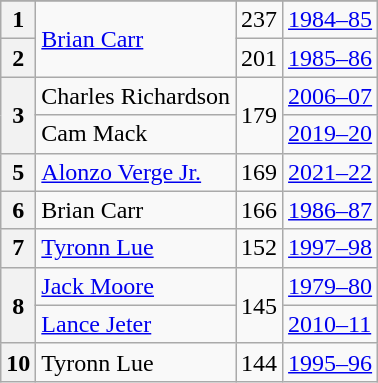<table class="wikitable">
<tr>
</tr>
<tr>
<th>1</th>
<td rowspan=2><a href='#'>Brian Carr</a></td>
<td>237</td>
<td><a href='#'>1984–85</a></td>
</tr>
<tr>
<th>2</th>
<td>201</td>
<td><a href='#'>1985–86</a></td>
</tr>
<tr>
<th rowspan=2>3</th>
<td>Charles Richardson</td>
<td rowspan=2>179</td>
<td><a href='#'>2006–07</a></td>
</tr>
<tr>
<td>Cam Mack</td>
<td><a href='#'>2019–20</a></td>
</tr>
<tr>
<th>5</th>
<td><a href='#'>Alonzo Verge Jr.</a></td>
<td>169</td>
<td><a href='#'>2021–22</a></td>
</tr>
<tr>
<th>6</th>
<td>Brian Carr</td>
<td>166</td>
<td><a href='#'>1986–87</a></td>
</tr>
<tr>
<th>7</th>
<td><a href='#'>Tyronn Lue</a></td>
<td>152</td>
<td><a href='#'>1997–98</a></td>
</tr>
<tr>
<th rowspan=2>8</th>
<td><a href='#'>Jack Moore</a></td>
<td rowspan=2>145</td>
<td><a href='#'>1979–80</a></td>
</tr>
<tr>
<td><a href='#'>Lance Jeter</a></td>
<td><a href='#'>2010–11</a></td>
</tr>
<tr>
<th>10</th>
<td>Tyronn Lue</td>
<td>144</td>
<td><a href='#'>1995–96</a></td>
</tr>
</table>
